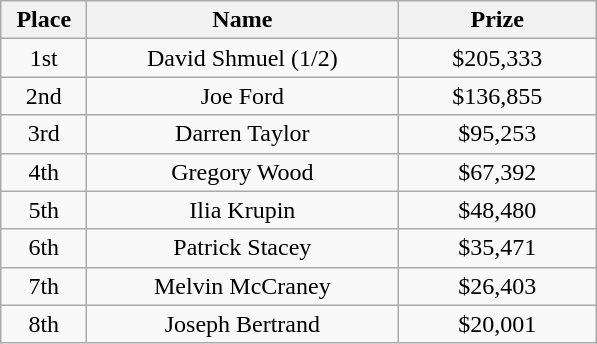<table class="wikitable">
<tr>
<th width="50">Place</th>
<th width="200">Name</th>
<th width="125">Prize</th>
</tr>
<tr>
<td align = "center">1st</td>
<td align = "center"> David Shmuel (1/2)</td>
<td align = "center">$205,333</td>
</tr>
<tr>
<td align = "center">2nd</td>
<td align = "center"> Joe Ford</td>
<td align = "center">$136,855</td>
</tr>
<tr>
<td align = "center">3rd</td>
<td align = "center"> Darren Taylor</td>
<td align = "center">$95,253</td>
</tr>
<tr>
<td align = "center">4th</td>
<td align = "center"> Gregory Wood</td>
<td align = "center">$67,392</td>
</tr>
<tr>
<td align = "center">5th</td>
<td align = "center"> Ilia Krupin</td>
<td align = "center">$48,480</td>
</tr>
<tr>
<td align = "center">6th</td>
<td align = "center"> Patrick Stacey</td>
<td align = "center">$35,471</td>
</tr>
<tr>
<td align = "center">7th</td>
<td align = "center"> Melvin McCraney</td>
<td align = "center">$26,403</td>
</tr>
<tr>
<td align = "center">8th</td>
<td align = "center"> Joseph Bertrand</td>
<td align = "center">$20,001</td>
</tr>
</table>
